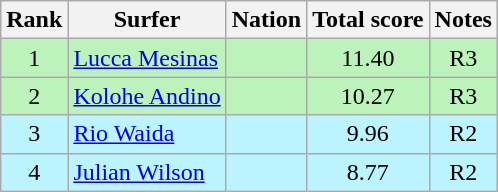<table class="wikitable sortable" style="text-align:center">
<tr>
<th>Rank</th>
<th>Surfer</th>
<th>Nation</th>
<th>Total score</th>
<th>Notes</th>
</tr>
<tr bgcolor=bbf3bb>
<td>1</td>
<td align=left><a href='#'>Lucca Mesinas</a></td>
<td align=left></td>
<td>11.40</td>
<td>R3</td>
</tr>
<tr bgcolor=bbf3bb>
<td>2</td>
<td align=left><a href='#'>Kolohe Andino</a></td>
<td align=left></td>
<td>10.27</td>
<td>R3</td>
</tr>
<tr bgcolor=bbf3ff>
<td>3</td>
<td align=left><a href='#'>Rio Waida</a></td>
<td align=left></td>
<td>9.96</td>
<td>R2</td>
</tr>
<tr bgcolor=bbf3ff>
<td>4</td>
<td align=left><a href='#'>Julian Wilson</a></td>
<td align=left></td>
<td>8.77</td>
<td>R2</td>
</tr>
</table>
